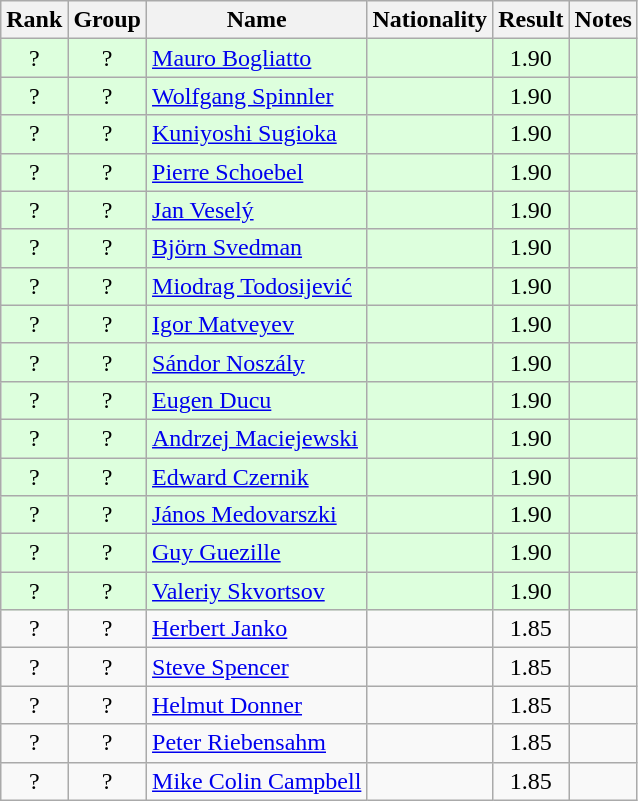<table class="wikitable sortable" style="text-align:center">
<tr>
<th>Rank</th>
<th>Group</th>
<th>Name</th>
<th>Nationality</th>
<th>Result</th>
<th>Notes</th>
</tr>
<tr bgcolor=ddffdd>
<td>?</td>
<td>?</td>
<td align=left><a href='#'>Mauro Bogliatto</a></td>
<td align=left></td>
<td>1.90</td>
<td></td>
</tr>
<tr bgcolor=ddffdd>
<td>?</td>
<td>?</td>
<td align=left><a href='#'>Wolfgang Spinnler</a></td>
<td align=left></td>
<td>1.90</td>
<td></td>
</tr>
<tr bgcolor=ddffdd>
<td>?</td>
<td>?</td>
<td align=left><a href='#'>Kuniyoshi Sugioka</a></td>
<td align=left></td>
<td>1.90</td>
<td></td>
</tr>
<tr bgcolor=ddffdd>
<td>?</td>
<td>?</td>
<td align=left><a href='#'>Pierre Schoebel</a></td>
<td align=left></td>
<td>1.90</td>
<td></td>
</tr>
<tr bgcolor=ddffdd>
<td>?</td>
<td>?</td>
<td align=left><a href='#'>Jan Veselý</a></td>
<td align=left></td>
<td>1.90</td>
<td></td>
</tr>
<tr bgcolor=ddffdd>
<td>?</td>
<td>?</td>
<td align=left><a href='#'>Björn Svedman</a></td>
<td align=left></td>
<td>1.90</td>
<td></td>
</tr>
<tr bgcolor=ddffdd>
<td>?</td>
<td>?</td>
<td align=left><a href='#'>Miodrag Todosijević</a></td>
<td align=left></td>
<td>1.90</td>
<td></td>
</tr>
<tr bgcolor=ddffdd>
<td>?</td>
<td>?</td>
<td align=left><a href='#'>Igor Matveyev</a></td>
<td align=left></td>
<td>1.90</td>
<td></td>
</tr>
<tr bgcolor=ddffdd>
<td>?</td>
<td>?</td>
<td align=left><a href='#'>Sándor Noszály</a></td>
<td align=left></td>
<td>1.90</td>
<td></td>
</tr>
<tr bgcolor=ddffdd>
<td>?</td>
<td>?</td>
<td align=left><a href='#'>Eugen Ducu</a></td>
<td align=left></td>
<td>1.90</td>
<td></td>
</tr>
<tr bgcolor=ddffdd>
<td>?</td>
<td>?</td>
<td align=left><a href='#'>Andrzej Maciejewski</a></td>
<td align=left></td>
<td>1.90</td>
<td></td>
</tr>
<tr bgcolor=ddffdd>
<td>?</td>
<td>?</td>
<td align=left><a href='#'>Edward Czernik</a></td>
<td align=left></td>
<td>1.90</td>
<td></td>
</tr>
<tr bgcolor=ddffdd>
<td>?</td>
<td>?</td>
<td align=left><a href='#'>János Medovarszki</a></td>
<td align=left></td>
<td>1.90</td>
<td></td>
</tr>
<tr bgcolor=ddffdd>
<td>?</td>
<td>?</td>
<td align=left><a href='#'>Guy Guezille</a></td>
<td align=left></td>
<td>1.90</td>
<td></td>
</tr>
<tr bgcolor=ddffdd>
<td>?</td>
<td>?</td>
<td align=left><a href='#'>Valeriy Skvortsov</a></td>
<td align=left></td>
<td>1.90</td>
<td></td>
</tr>
<tr>
<td>?</td>
<td>?</td>
<td align=left><a href='#'>Herbert Janko</a></td>
<td align=left></td>
<td>1.85</td>
<td></td>
</tr>
<tr>
<td>?</td>
<td>?</td>
<td align=left><a href='#'>Steve Spencer</a></td>
<td align=left></td>
<td>1.85</td>
<td></td>
</tr>
<tr>
<td>?</td>
<td>?</td>
<td align=left><a href='#'>Helmut Donner</a></td>
<td align=left></td>
<td>1.85</td>
<td></td>
</tr>
<tr>
<td>?</td>
<td>?</td>
<td align=left><a href='#'>Peter Riebensahm</a></td>
<td align=left></td>
<td>1.85</td>
<td></td>
</tr>
<tr>
<td>?</td>
<td>?</td>
<td align=left><a href='#'>Mike Colin Campbell</a></td>
<td align=left></td>
<td>1.85</td>
<td></td>
</tr>
</table>
